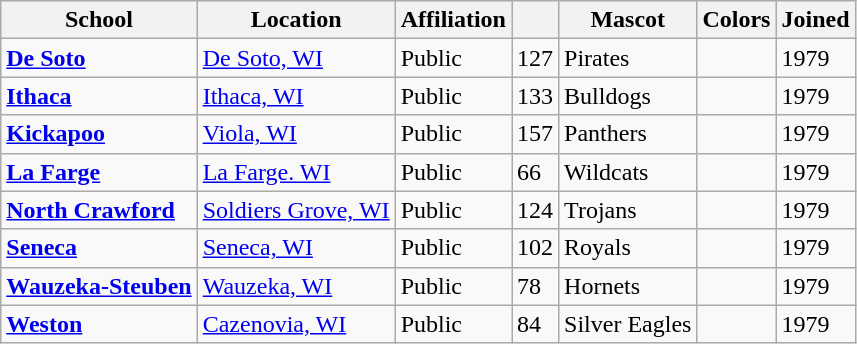<table class="wikitable sortable">
<tr>
<th>School</th>
<th>Location</th>
<th>Affiliation</th>
<th></th>
<th>Mascot</th>
<th>Colors</th>
<th>Joined</th>
</tr>
<tr>
<td><a href='#'><strong>De Soto</strong></a></td>
<td><a href='#'>De Soto, WI</a></td>
<td>Public</td>
<td>127</td>
<td>Pirates</td>
<td> </td>
<td>1979</td>
</tr>
<tr>
<td><a href='#'><strong>Ithaca</strong></a></td>
<td><a href='#'>Ithaca, WI</a></td>
<td>Public</td>
<td>133</td>
<td>Bulldogs</td>
<td> </td>
<td>1979</td>
</tr>
<tr>
<td><a href='#'><strong>Kickapoo</strong></a></td>
<td><a href='#'>Viola, WI</a></td>
<td>Public</td>
<td>157</td>
<td>Panthers</td>
<td> </td>
<td>1979</td>
</tr>
<tr>
<td><a href='#'><strong>La Farge</strong></a></td>
<td><a href='#'>La Farge. WI</a></td>
<td>Public</td>
<td>66</td>
<td>Wildcats</td>
<td> </td>
<td>1979</td>
</tr>
<tr>
<td><a href='#'><strong>North Crawford</strong></a></td>
<td><a href='#'>Soldiers Grove, WI</a></td>
<td>Public</td>
<td>124</td>
<td>Trojans</td>
<td> </td>
<td>1979</td>
</tr>
<tr>
<td><a href='#'><strong>Seneca</strong></a></td>
<td><a href='#'>Seneca, WI</a></td>
<td>Public</td>
<td>102</td>
<td>Royals</td>
<td> </td>
<td>1979</td>
</tr>
<tr>
<td><a href='#'><strong>Wauzeka-Steuben</strong></a></td>
<td><a href='#'>Wauzeka, WI</a></td>
<td>Public</td>
<td>78</td>
<td>Hornets</td>
<td> </td>
<td>1979</td>
</tr>
<tr>
<td><a href='#'><strong>Weston</strong></a></td>
<td><a href='#'>Cazenovia, WI</a></td>
<td>Public</td>
<td>84</td>
<td>Silver Eagles</td>
<td> </td>
<td>1979</td>
</tr>
</table>
